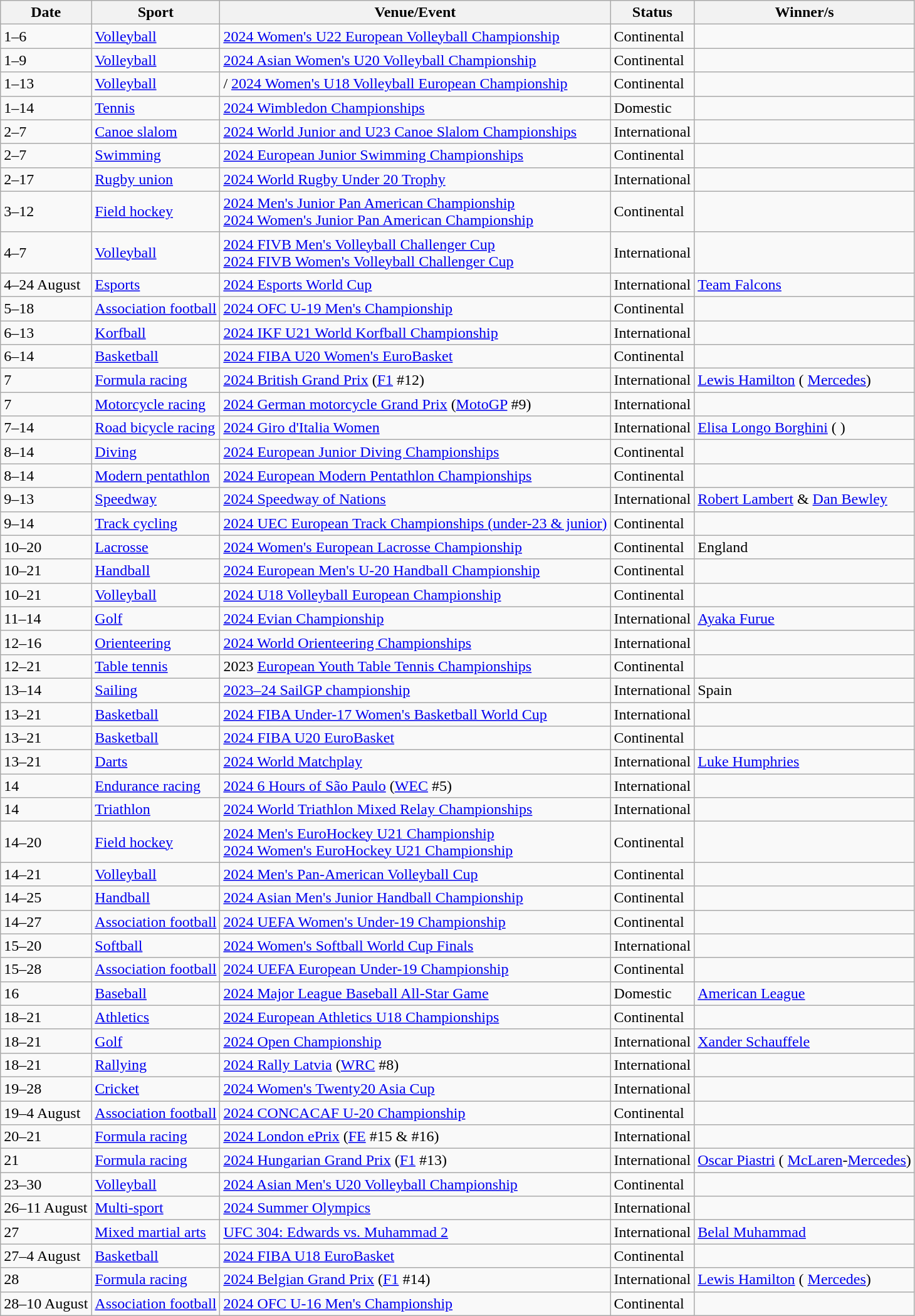<table class="wikitable source">
<tr>
<th>Date</th>
<th>Sport</th>
<th>Venue/Event</th>
<th>Status</th>
<th>Winner/s</th>
</tr>
<tr>
<td>1–6</td>
<td><a href='#'>Volleyball</a></td>
<td> <a href='#'>2024 Women's U22 European Volleyball Championship</a></td>
<td>Continental</td>
<td></td>
</tr>
<tr>
<td>1–9</td>
<td><a href='#'>Volleyball</a></td>
<td> <a href='#'>2024 Asian Women's U20 Volleyball Championship</a></td>
<td>Continental</td>
<td></td>
</tr>
<tr>
<td>1–13</td>
<td><a href='#'>Volleyball</a></td>
<td>/ <a href='#'>2024 Women's U18 Volleyball European Championship</a></td>
<td>Continental</td>
<td></td>
</tr>
<tr>
<td>1–14</td>
<td><a href='#'>Tennis</a></td>
<td> <a href='#'>2024 Wimbledon Championships</a></td>
<td>Domestic</td>
<td></td>
</tr>
<tr>
<td>2–7</td>
<td><a href='#'>Canoe slalom</a></td>
<td> <a href='#'>2024 World Junior and U23 Canoe Slalom Championships</a></td>
<td>International</td>
<td></td>
</tr>
<tr>
<td>2–7</td>
<td><a href='#'>Swimming</a></td>
<td> <a href='#'>2024 European Junior Swimming Championships</a></td>
<td>Continental</td>
<td></td>
</tr>
<tr>
<td>2–17</td>
<td><a href='#'>Rugby union</a></td>
<td> <a href='#'>2024 World Rugby Under 20 Trophy</a></td>
<td>International</td>
<td></td>
</tr>
<tr>
<td>3–12</td>
<td><a href='#'>Field hockey</a></td>
<td> <a href='#'>2024 Men's Junior Pan American Championship</a><br> <a href='#'>2024 Women's Junior Pan American Championship</a></td>
<td>Continental</td>
<td></td>
</tr>
<tr>
<td>4–7</td>
<td><a href='#'>Volleyball</a></td>
<td> <a href='#'>2024 FIVB Men's Volleyball Challenger Cup</a><br> <a href='#'>2024 FIVB Women's Volleyball Challenger Cup</a></td>
<td>International</td>
<td></td>
</tr>
<tr>
<td>4–24 August</td>
<td><a href='#'>Esports</a></td>
<td> <a href='#'>2024 Esports World Cup</a></td>
<td>International</td>
<td> <a href='#'>Team Falcons</a></td>
</tr>
<tr>
<td>5–18</td>
<td><a href='#'>Association football</a></td>
<td> <a href='#'>2024 OFC U-19 Men's Championship</a></td>
<td>Continental</td>
<td></td>
</tr>
<tr>
<td>6–13</td>
<td><a href='#'>Korfball</a></td>
<td> <a href='#'>2024 IKF U21 World Korfball Championship</a></td>
<td>International</td>
<td></td>
</tr>
<tr>
<td>6–14</td>
<td><a href='#'>Basketball</a></td>
<td> <a href='#'>2024 FIBA U20 Women's EuroBasket</a></td>
<td>Continental</td>
<td></td>
</tr>
<tr>
<td>7</td>
<td><a href='#'>Formula racing</a></td>
<td> <a href='#'>2024 British Grand Prix</a> (<a href='#'>F1</a> #12)</td>
<td>International</td>
<td> <a href='#'>Lewis Hamilton</a> ( <a href='#'>Mercedes</a>)</td>
</tr>
<tr>
<td>7</td>
<td><a href='#'>Motorcycle racing</a></td>
<td> <a href='#'>2024 German motorcycle Grand Prix</a> (<a href='#'>MotoGP</a> #9)</td>
<td>International</td>
<td></td>
</tr>
<tr>
<td>7–14</td>
<td><a href='#'>Road bicycle racing</a></td>
<td> <a href='#'>2024 Giro d'Italia Women</a></td>
<td>International</td>
<td> <a href='#'>Elisa Longo Borghini</a> ( )</td>
</tr>
<tr>
<td>8–14</td>
<td><a href='#'>Diving</a></td>
<td> <a href='#'>2024 European Junior Diving Championships</a></td>
<td>Continental</td>
<td></td>
</tr>
<tr>
<td>8–14</td>
<td><a href='#'>Modern pentathlon</a></td>
<td> <a href='#'>2024 European Modern Pentathlon Championships</a></td>
<td>Continental</td>
<td></td>
</tr>
<tr>
<td>9–13</td>
<td><a href='#'>Speedway</a></td>
<td> <a href='#'>2024 Speedway of Nations</a></td>
<td>International</td>
<td> <a href='#'>Robert Lambert</a> & <a href='#'>Dan Bewley</a></td>
</tr>
<tr>
<td>9–14</td>
<td><a href='#'>Track cycling</a></td>
<td> <a href='#'>2024 UEC European Track Championships (under-23 & junior)</a></td>
<td>Continental</td>
<td></td>
</tr>
<tr>
<td>10–20</td>
<td><a href='#'>Lacrosse</a></td>
<td> <a href='#'>2024 Women's European Lacrosse Championship</a></td>
<td>Continental</td>
<td> England</td>
</tr>
<tr>
<td>10–21</td>
<td><a href='#'>Handball</a></td>
<td> <a href='#'>2024 European Men's U-20 Handball Championship</a></td>
<td>Continental</td>
<td></td>
</tr>
<tr>
<td>10–21</td>
<td><a href='#'>Volleyball</a></td>
<td> <a href='#'>2024 U18 Volleyball European Championship</a></td>
<td>Continental</td>
<td></td>
</tr>
<tr>
<td>11–14</td>
<td><a href='#'>Golf</a></td>
<td> <a href='#'>2024 Evian Championship</a></td>
<td>International</td>
<td> <a href='#'>Ayaka Furue</a></td>
</tr>
<tr>
<td>12–16</td>
<td><a href='#'>Orienteering</a></td>
<td> <a href='#'>2024 World Orienteering Championships</a></td>
<td>International</td>
<td></td>
</tr>
<tr>
<td>12–21</td>
<td><a href='#'>Table tennis</a></td>
<td> 2023 <a href='#'>European Youth Table Tennis Championships</a></td>
<td>Continental</td>
<td></td>
</tr>
<tr>
<td>13–14</td>
<td><a href='#'>Sailing</a></td>
<td> <a href='#'>2023–24 SailGP championship</a></td>
<td>International</td>
<td> Spain</td>
</tr>
<tr>
<td>13–21</td>
<td><a href='#'>Basketball</a></td>
<td> <a href='#'>2024 FIBA Under-17 Women's Basketball World Cup</a></td>
<td>International</td>
<td></td>
</tr>
<tr>
<td>13–21</td>
<td><a href='#'>Basketball</a></td>
<td> <a href='#'>2024 FIBA U20 EuroBasket</a></td>
<td>Continental</td>
<td></td>
</tr>
<tr>
<td>13–21</td>
<td><a href='#'>Darts</a></td>
<td> <a href='#'>2024 World Matchplay</a></td>
<td>International</td>
<td> <a href='#'>Luke Humphries</a></td>
</tr>
<tr>
<td>14</td>
<td><a href='#'>Endurance racing</a></td>
<td> <a href='#'>2024 6 Hours of São Paulo</a> (<a href='#'>WEC</a> #5)</td>
<td>International</td>
<td></td>
</tr>
<tr>
<td>14</td>
<td><a href='#'>Triathlon</a></td>
<td> <a href='#'>2024 World Triathlon Mixed Relay Championships</a></td>
<td>International</td>
<td></td>
</tr>
<tr>
<td>14–20</td>
<td><a href='#'>Field hockey</a></td>
<td> <a href='#'>2024 Men's EuroHockey U21 Championship</a> <br>  <a href='#'>2024 Women's EuroHockey U21 Championship</a></td>
<td>Continental</td>
<td></td>
</tr>
<tr>
<td>14–21</td>
<td><a href='#'>Volleyball</a></td>
<td> <a href='#'>2024 Men's Pan-American Volleyball Cup</a></td>
<td>Continental</td>
<td></td>
</tr>
<tr>
<td>14–25</td>
<td><a href='#'>Handball</a></td>
<td> <a href='#'>2024 Asian Men's Junior Handball Championship</a></td>
<td>Continental</td>
<td></td>
</tr>
<tr>
<td>14–27</td>
<td><a href='#'>Association football</a></td>
<td> <a href='#'>2024 UEFA Women's Under-19 Championship</a></td>
<td>Continental</td>
<td></td>
</tr>
<tr>
<td>15–20</td>
<td><a href='#'>Softball</a></td>
<td> <a href='#'>2024 Women's Softball World Cup Finals</a></td>
<td>International</td>
<td></td>
</tr>
<tr>
<td>15–28</td>
<td><a href='#'>Association football</a></td>
<td> <a href='#'>2024 UEFA European Under-19 Championship</a></td>
<td>Continental</td>
<td></td>
</tr>
<tr>
<td>16</td>
<td><a href='#'>Baseball</a></td>
<td> <a href='#'>2024 Major League Baseball All-Star Game</a></td>
<td>Domestic</td>
<td><a href='#'>American League</a></td>
</tr>
<tr>
<td>18–21</td>
<td><a href='#'>Athletics</a></td>
<td> <a href='#'>2024 European Athletics U18 Championships</a></td>
<td>Continental</td>
<td></td>
</tr>
<tr>
<td>18–21</td>
<td><a href='#'>Golf</a></td>
<td> <a href='#'>2024 Open Championship</a></td>
<td>International</td>
<td> <a href='#'>Xander Schauffele</a></td>
</tr>
<tr>
<td>18–21</td>
<td><a href='#'>Rallying</a></td>
<td> <a href='#'>2024 Rally Latvia</a> (<a href='#'>WRC</a> #8)</td>
<td>International</td>
<td></td>
</tr>
<tr>
<td>19–28</td>
<td><a href='#'>Cricket</a></td>
<td> <a href='#'>2024 Women's Twenty20 Asia Cup</a></td>
<td>International</td>
<td></td>
</tr>
<tr>
<td>19–4 August</td>
<td><a href='#'>Association football</a></td>
<td> <a href='#'>2024 CONCACAF U-20 Championship</a></td>
<td>Continental</td>
<td></td>
</tr>
<tr>
<td>20–21</td>
<td><a href='#'>Formula racing</a></td>
<td> <a href='#'>2024 London ePrix</a> (<a href='#'>FE</a> #15 & #16)</td>
<td>International</td>
<td></td>
</tr>
<tr>
<td>21</td>
<td><a href='#'>Formula racing</a></td>
<td> <a href='#'>2024 Hungarian Grand Prix</a> (<a href='#'>F1</a> #13)</td>
<td>International</td>
<td> <a href='#'>Oscar Piastri</a> ( <a href='#'>McLaren</a>-<a href='#'>Mercedes</a>)</td>
</tr>
<tr>
<td>23–30</td>
<td><a href='#'>Volleyball</a></td>
<td> <a href='#'>2024 Asian Men's U20 Volleyball Championship</a></td>
<td>Continental</td>
<td></td>
</tr>
<tr>
<td>26–11 August</td>
<td><a href='#'>Multi-sport</a></td>
<td> <a href='#'>2024 Summer Olympics</a></td>
<td>International</td>
<td></td>
</tr>
<tr>
<td>27</td>
<td><a href='#'>Mixed martial arts</a></td>
<td> <a href='#'>UFC 304: Edwards vs. Muhammad 2</a></td>
<td>International</td>
<td> <a href='#'>Belal Muhammad</a></td>
</tr>
<tr>
<td>27–4 August</td>
<td><a href='#'>Basketball</a></td>
<td> <a href='#'>2024 FIBA U18 EuroBasket</a></td>
<td>Continental</td>
<td></td>
</tr>
<tr>
<td>28</td>
<td><a href='#'>Formula racing</a></td>
<td> <a href='#'>2024 Belgian Grand Prix</a> (<a href='#'>F1</a> #14)</td>
<td>International</td>
<td> <a href='#'>Lewis Hamilton</a> ( <a href='#'>Mercedes</a>)</td>
</tr>
<tr>
<td>28–10 August</td>
<td><a href='#'>Association football</a></td>
<td> <a href='#'>2024 OFC U-16 Men's Championship</a></td>
<td>Continental</td>
<td></td>
</tr>
</table>
